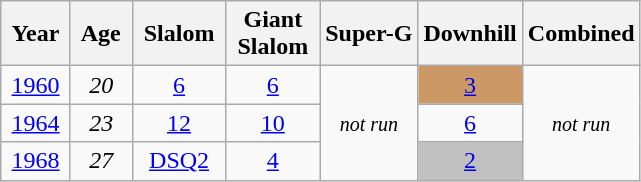<table class=wikitable style="text-align:center">
<tr>
<th> Year </th>
<th> Age </th>
<th> Slalom </th>
<th>Giant<br> Slalom </th>
<th>Super-G</th>
<th>Downhill</th>
<th>Combined</th>
</tr>
<tr>
<td><a href='#'>1960</a></td>
<td><em>20</em></td>
<td><a href='#'>6</a></td>
<td><a href='#'>6</a></td>
<td rowspan=3><small><em>not run</em></small></td>
<td style="background:#c96;"><a href='#'>3</a></td>
<td rowspan=3><small><em>not run</em></small></td>
</tr>
<tr>
<td><a href='#'>1964</a></td>
<td><em>23</em></td>
<td><a href='#'>12</a></td>
<td><a href='#'>10</a></td>
<td><a href='#'>6</a></td>
</tr>
<tr>
<td><a href='#'>1968</a></td>
<td><em>27</em></td>
<td><a href='#'>DSQ2</a></td>
<td><a href='#'>4</a></td>
<td style="background:silver;"><a href='#'>2</a></td>
</tr>
</table>
